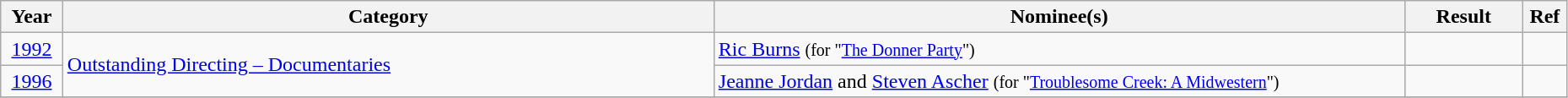<table class="wikitable sortable" style="width:98%">
<tr>
<th scope="col" style="width:3%;">Year</th>
<th scope="col" style="width:33%;">Category</th>
<th scope="col" style="width:35%;">Nominee(s)</th>
<th scope="col" style="width:6%;">Result</th>
<th scope="col" class="unsortable" style="width:1%;">Ref</th>
</tr>
<tr>
<td align="center" rowspan="1"><a href='#'>1992</a></td>
<td rowspan="2"><a href='#'>Outstanding Directing – Documentaries</a></td>
<td><a href='#'>Ric Burns</a> <small>(for "<a href='#'>The Donner Party</a>")</small></td>
<td></td>
<td rowspan="1" align="center"></td>
</tr>
<tr>
<td align="center" rowspan="1"><a href='#'>1996</a></td>
<td><a href='#'>Jeanne Jordan</a> and <a href='#'>Steven Ascher</a> <small>(for "<a href='#'>Troublesome Creek: A Midwestern</a>")</small></td>
<td></td>
<td rowspan="1" align="center"></td>
</tr>
<tr>
</tr>
</table>
